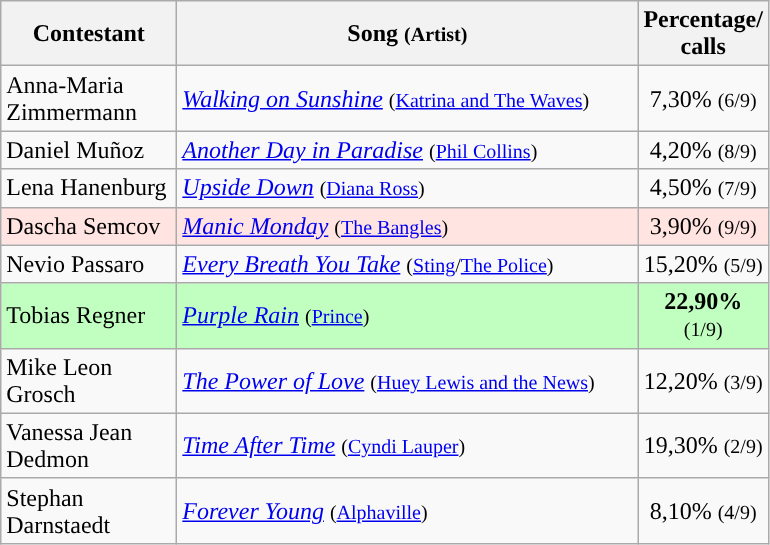<table class="wikitable">
<tr ">
<th style="width:110px;">Contestant</th>
<th style="width:300px;">Song <small>(Artist)</small></th>
<th style="width:28px;">Percentage/<br>calls</th>
</tr>
<tr>
<td align="left">Anna-Maria Zimmermann</td>
<td align="left"><em><a href='#'>Walking on Sunshine</a></em> <small>(<a href='#'>Katrina and The Waves</a>)</small></td>
<td style="text-align:center;">7,30% <small>(6/9)</small></td>
</tr>
<tr>
<td align="left">Daniel Muñoz</td>
<td align="left"><em><a href='#'>Another Day in Paradise</a></em> <small>(<a href='#'>Phil Collins</a>)</small></td>
<td style="text-align:center;">4,20% <small>(8/9)</small></td>
</tr>
<tr>
<td align="left">Lena Hanenburg</td>
<td align="left"><em><a href='#'>Upside Down</a></em> <small>(<a href='#'>Diana Ross</a>)</small></td>
<td style="text-align:center;">4,50% <small>(7/9)</small></td>
</tr>
<tr style="background:#ffe4e1;">
<td align="left">Dascha Semcov</td>
<td align="left"><em><a href='#'>Manic Monday</a></em> <small>(<a href='#'>The Bangles</a>)</small></td>
<td style="text-align:center;">3,90% <small>(9/9)</small></td>
</tr>
<tr>
<td align="left">Nevio Passaro</td>
<td align="left"><em><a href='#'>Every Breath You Take</a></em> <small>(<a href='#'>Sting</a>/<a href='#'>The Police</a>)</small></td>
<td style="text-align:center;">15,20% <small>(5/9)</small></td>
</tr>
<tr style="background:#c1ffc1;">
<td align="left">Tobias Regner</td>
<td align="left"><em><a href='#'>Purple Rain</a></em> <small>(<a href='#'>Prince</a>)</small></td>
<td style="text-align:center;"><strong>22,90%</strong> <small>(1/9)</small></td>
</tr>
<tr>
<td align="left">Mike Leon Grosch</td>
<td align="left"><em><a href='#'>The Power of Love</a></em> <small>(<a href='#'>Huey Lewis and the News</a>)</small></td>
<td style="text-align:center;">12,20% <small>(3/9)</small></td>
</tr>
<tr>
<td align="left">Vanessa Jean Dedmon</td>
<td align="left"><em><a href='#'>Time After Time</a></em> <small>(<a href='#'>Cyndi Lauper</a>)</small></td>
<td style="text-align:center;">19,30% <small>(2/9)</small></td>
</tr>
<tr>
<td align="left">Stephan Darnstaedt</td>
<td align="left"><em><a href='#'>Forever Young</a></em> <small>(<a href='#'>Alphaville</a>)</small></td>
<td style="text-align:center;">8,10% <small>(4/9)</small></td>
</tr>
</table>
